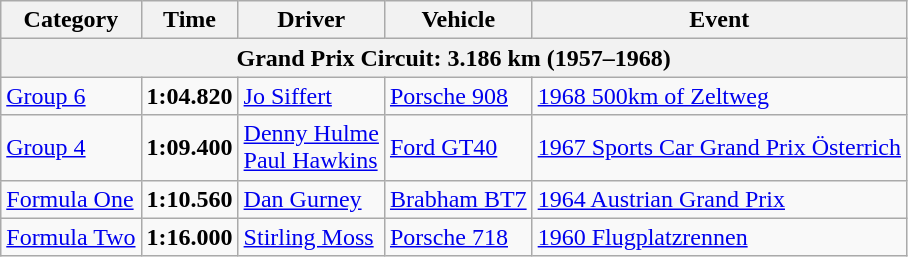<table class=wikitable>
<tr>
<th>Category</th>
<th>Time</th>
<th>Driver</th>
<th>Vehicle</th>
<th>Event</th>
</tr>
<tr>
<th colspan=5>Grand Prix Circuit: 3.186 km (1957–1968)</th>
</tr>
<tr>
<td><a href='#'>Group 6</a></td>
<td><strong>1:04.820</strong></td>
<td><a href='#'>Jo Siffert</a></td>
<td><a href='#'>Porsche 908</a></td>
<td><a href='#'>1968 500km of Zeltweg</a></td>
</tr>
<tr>
<td><a href='#'>Group 4</a></td>
<td><strong>1:09.400</strong></td>
<td><a href='#'>Denny Hulme</a><br><a href='#'>Paul Hawkins</a></td>
<td><a href='#'>Ford GT40</a></td>
<td><a href='#'>1967 Sports Car Grand Prix Österrich</a></td>
</tr>
<tr>
<td><a href='#'>Formula One</a></td>
<td><strong>1:10.560</strong></td>
<td><a href='#'>Dan Gurney</a></td>
<td><a href='#'>Brabham BT7</a></td>
<td><a href='#'>1964 Austrian Grand Prix</a></td>
</tr>
<tr>
<td><a href='#'>Formula Two</a></td>
<td><strong>1:16.000</strong></td>
<td><a href='#'>Stirling Moss</a></td>
<td><a href='#'>Porsche 718</a></td>
<td><a href='#'>1960 Flugplatzrennen</a></td>
</tr>
</table>
